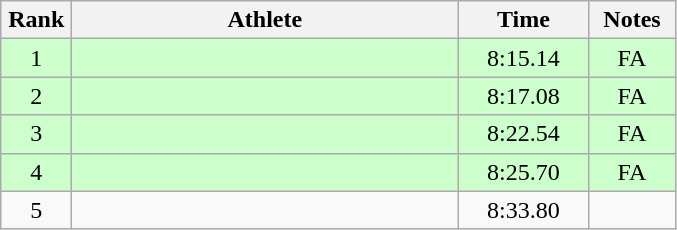<table class=wikitable style="text-align:center">
<tr>
<th width=40>Rank</th>
<th width=250>Athlete</th>
<th width=80>Time</th>
<th width=50>Notes</th>
</tr>
<tr bgcolor="ccffcc">
<td>1</td>
<td align=left></td>
<td>8:15.14</td>
<td>FA</td>
</tr>
<tr bgcolor="ccffcc">
<td>2</td>
<td align=left></td>
<td>8:17.08</td>
<td>FA</td>
</tr>
<tr bgcolor="ccffcc">
<td>3</td>
<td align=left></td>
<td>8:22.54</td>
<td>FA</td>
</tr>
<tr bgcolor="ccffcc">
<td>4</td>
<td align=left></td>
<td>8:25.70</td>
<td>FA</td>
</tr>
<tr>
<td>5</td>
<td align=left></td>
<td>8:33.80</td>
<td></td>
</tr>
</table>
